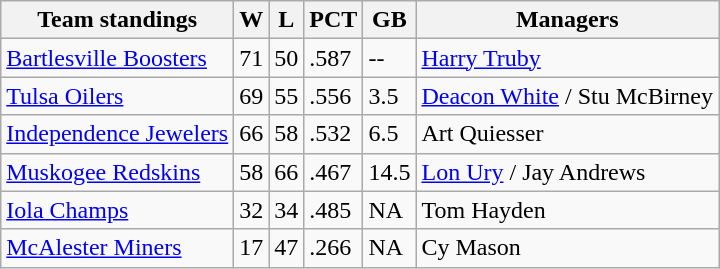<table class="wikitable">
<tr>
<th>Team standings</th>
<th>W</th>
<th>L</th>
<th>PCT</th>
<th>GB</th>
<th>Managers</th>
</tr>
<tr>
<td><a href='#'>Bartlesville Boosters</a></td>
<td>71</td>
<td>50</td>
<td>.587</td>
<td>--</td>
<td><a href='#'>Harry Truby</a></td>
</tr>
<tr>
<td><a href='#'>Tulsa Oilers</a></td>
<td>69</td>
<td>55</td>
<td>.556</td>
<td>3.5</td>
<td><a href='#'>Deacon White</a> / Stu McBirney</td>
</tr>
<tr>
<td><a href='#'>Independence Jewelers</a></td>
<td>66</td>
<td>58</td>
<td>.532</td>
<td>6.5</td>
<td>Art Quiesser</td>
</tr>
<tr>
<td><a href='#'>Muskogee Redskins</a></td>
<td>58</td>
<td>66</td>
<td>.467</td>
<td>14.5</td>
<td><a href='#'>Lon Ury</a> / Jay Andrews</td>
</tr>
<tr>
<td><a href='#'>Iola Champs</a></td>
<td>32</td>
<td>34</td>
<td>.485</td>
<td>NA</td>
<td>Tom Hayden</td>
</tr>
<tr>
<td><a href='#'>McAlester Miners</a></td>
<td>17</td>
<td>47</td>
<td>.266</td>
<td>NA</td>
<td>Cy Mason</td>
</tr>
</table>
